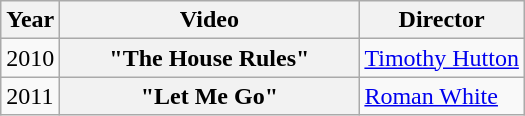<table class="wikitable plainrowheaders">
<tr>
<th>Year</th>
<th style="width:12em;">Video</th>
<th>Director</th>
</tr>
<tr>
<td>2010</td>
<th scope="row">"The House Rules"</th>
<td><a href='#'>Timothy Hutton</a></td>
</tr>
<tr>
<td>2011</td>
<th scope="row">"Let Me Go"</th>
<td><a href='#'>Roman White</a></td>
</tr>
</table>
